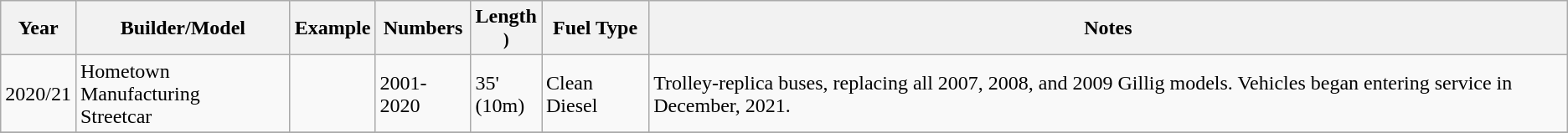<table class="wikitable">
<tr>
<th><strong>Year</strong></th>
<th><strong>Builder/Model</strong></th>
<th><strong>Example</strong></th>
<th><strong>Numbers</strong></th>
<th><strong>Length<br><small>)</small></strong></th>
<th>Fuel Type</th>
<th>Notes</th>
</tr>
<tr>
<td>2020/21</td>
<td>Hometown Manufacturing<br>Streetcar</td>
<td></td>
<td>2001-2020</td>
<td>35'<br>(10m)</td>
<td>Clean Diesel</td>
<td>Trolley-replica buses, replacing all 2007, 2008, and 2009 Gillig models. Vehicles began entering service in December, 2021.</td>
</tr>
<tr>
</tr>
</table>
